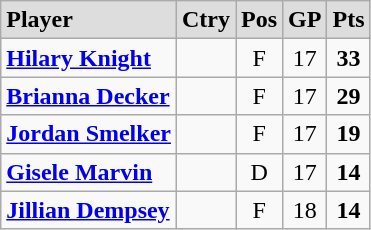<table class= "wikitable">
<tr align="center" style="font-weight:bold; background-color:#dddddd;" |>
<td align="left">Player</td>
<td>Ctry</td>
<td>Pos</td>
<td>GP</td>
<td>Pts</td>
</tr>
<tr align="center">
<td align="left"><strong><a href='#'>Hilary Knight</a></strong></td>
<td></td>
<td>F</td>
<td>17</td>
<td><strong>33</strong></td>
</tr>
<tr align="center">
<td align="left"><strong><a href='#'>Brianna Decker</a></strong></td>
<td></td>
<td>F</td>
<td>17</td>
<td><strong>29</strong></td>
</tr>
<tr align="center">
<td align="left"><strong><a href='#'>Jordan Smelker</a></strong></td>
<td></td>
<td>F</td>
<td>17</td>
<td><strong>19</strong></td>
</tr>
<tr align="center">
<td align="left"><strong><a href='#'>Gisele Marvin</a></strong></td>
<td></td>
<td>D</td>
<td>17</td>
<td><strong>14</strong></td>
</tr>
<tr align="center">
<td align="left"><strong><a href='#'>Jillian Dempsey</a></strong></td>
<td></td>
<td>F</td>
<td>18</td>
<td><strong>14</strong></td>
</tr>
</table>
